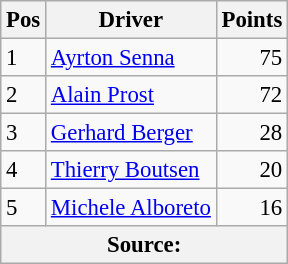<table class="wikitable" style="font-size: 95%;">
<tr>
<th>Pos</th>
<th>Driver</th>
<th>Points</th>
</tr>
<tr>
<td>1</td>
<td> <a href='#'>Ayrton Senna</a></td>
<td align=right>75</td>
</tr>
<tr>
<td>2</td>
<td> <a href='#'>Alain Prost</a></td>
<td align=right>72</td>
</tr>
<tr>
<td>3</td>
<td> <a href='#'>Gerhard Berger</a></td>
<td align=right>28</td>
</tr>
<tr>
<td>4</td>
<td> <a href='#'>Thierry Boutsen</a></td>
<td align=right>20</td>
</tr>
<tr>
<td>5</td>
<td> <a href='#'>Michele Alboreto</a></td>
<td align=right>16</td>
</tr>
<tr>
<th colspan=4>Source: </th>
</tr>
</table>
